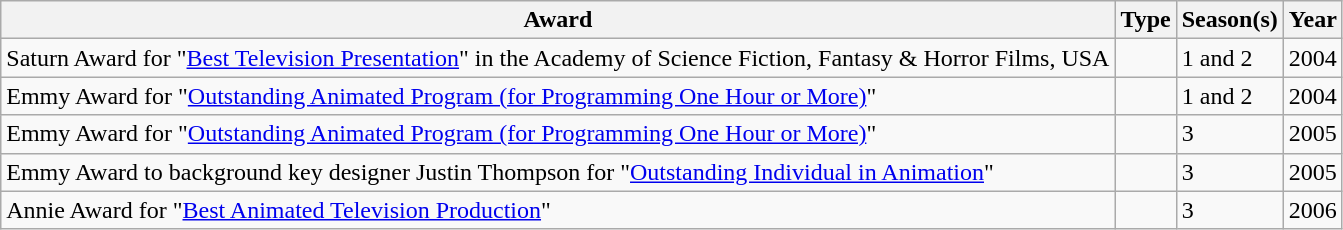<table class="wikitable">
<tr ">
<th>Award</th>
<th>Type</th>
<th>Season(s)</th>
<th>Year</th>
</tr>
<tr>
<td>Saturn Award for "<a href='#'>Best Television Presentation</a>" in the Academy of Science Fiction, Fantasy & Horror Films, USA</td>
<td></td>
<td>1 and 2</td>
<td>2004</td>
</tr>
<tr>
<td>Emmy Award for "<a href='#'>Outstanding Animated Program (for Programming One Hour or More)</a>"</td>
<td></td>
<td>1 and 2</td>
<td>2004</td>
</tr>
<tr>
<td>Emmy Award for "<a href='#'>Outstanding Animated Program (for Programming One Hour or More)</a>"</td>
<td></td>
<td>3</td>
<td>2005</td>
</tr>
<tr>
<td>Emmy Award to background key designer Justin Thompson for "<a href='#'>Outstanding Individual in Animation</a>"</td>
<td></td>
<td>3</td>
<td>2005</td>
</tr>
<tr>
<td>Annie Award for "<a href='#'>Best Animated Television Production</a>"</td>
<td></td>
<td>3</td>
<td>2006</td>
</tr>
</table>
